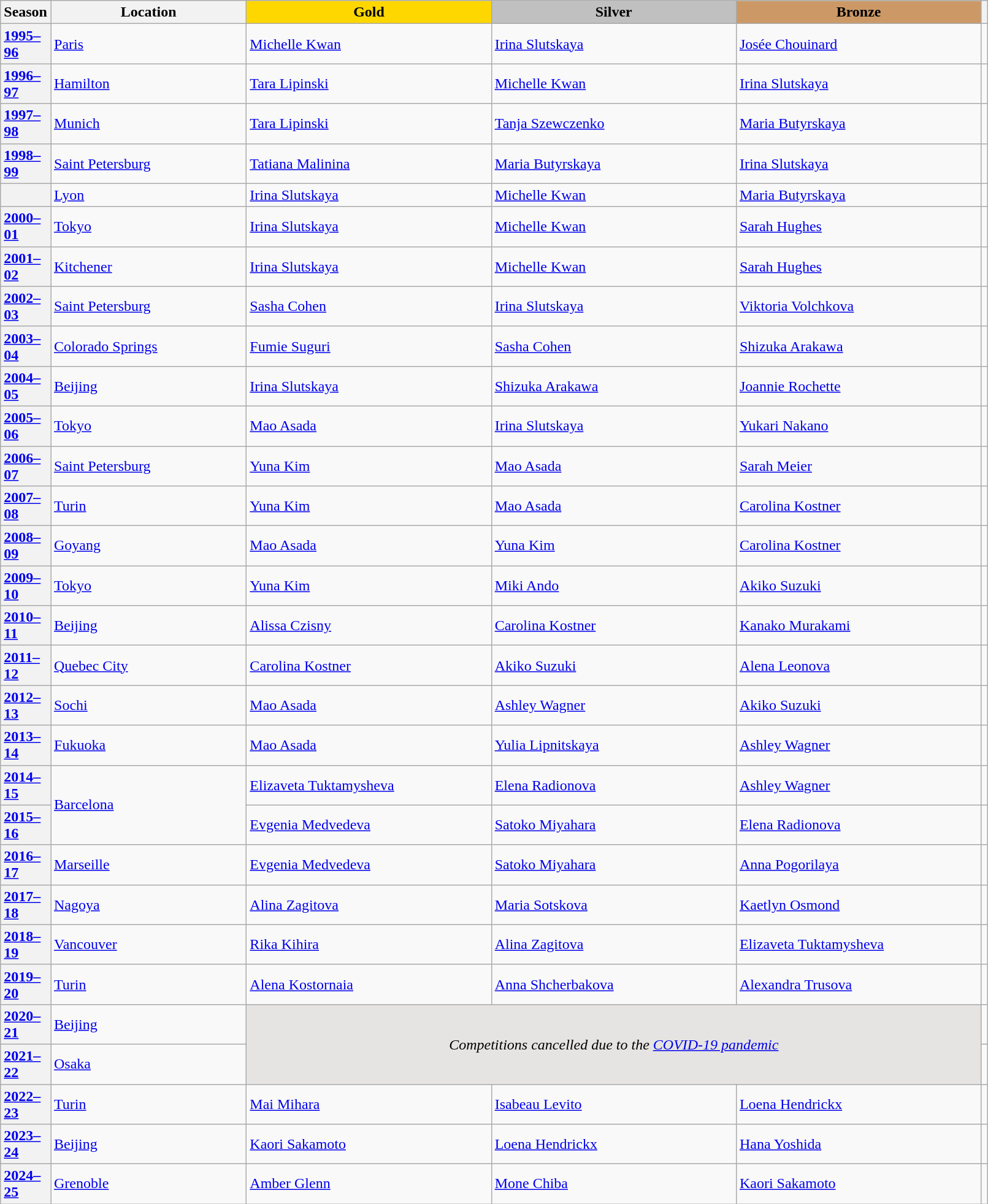<table class="wikitable unsortable" style="text-align:left; width:85%">
<tr>
<th scope="col" style="text-align:center">Season</th>
<th scope="col" style="text-align:center; width:20%">Location</th>
<th scope="col" style="text-align:center; width:25%; background:gold">Gold</th>
<th scope="col" style="text-align:center; width:25%; background:silver">Silver</th>
<th scope="col" style="text-align:center; width:25%; background:#c96">Bronze</th>
<th scope="col" style="text-align:center"></th>
</tr>
<tr>
<th scope="row" style="text-align:left"><a href='#'>1995–96</a></th>
<td> <a href='#'>Paris</a></td>
<td> <a href='#'>Michelle Kwan</a></td>
<td> <a href='#'>Irina Slutskaya</a></td>
<td> <a href='#'>Josée Chouinard</a></td>
<td></td>
</tr>
<tr>
<th scope="row" style="text-align:left"><a href='#'>1996–97</a></th>
<td> <a href='#'>Hamilton</a></td>
<td> <a href='#'>Tara Lipinski</a></td>
<td> <a href='#'>Michelle Kwan</a></td>
<td> <a href='#'>Irina Slutskaya</a></td>
<td></td>
</tr>
<tr>
<th scope="row" style="text-align:left"><a href='#'>1997–98</a></th>
<td> <a href='#'>Munich</a></td>
<td> <a href='#'>Tara Lipinski</a></td>
<td> <a href='#'>Tanja Szewczenko</a></td>
<td> <a href='#'>Maria Butyrskaya</a></td>
<td></td>
</tr>
<tr>
<th scope="row" style="text-align:left"><a href='#'>1998–99</a></th>
<td> <a href='#'>Saint Petersburg</a></td>
<td> <a href='#'>Tatiana Malinina</a></td>
<td> <a href='#'>Maria Butyrskaya</a></td>
<td> <a href='#'>Irina Slutskaya</a></td>
<td></td>
</tr>
<tr>
<th scope="row" style="text-align:left"></th>
<td> <a href='#'>Lyon</a></td>
<td> <a href='#'>Irina Slutskaya</a></td>
<td> <a href='#'>Michelle Kwan</a></td>
<td> <a href='#'>Maria Butyrskaya</a></td>
<td></td>
</tr>
<tr>
<th scope="row" style="text-align:left"><a href='#'>2000–01</a></th>
<td> <a href='#'>Tokyo</a></td>
<td> <a href='#'>Irina Slutskaya</a></td>
<td> <a href='#'>Michelle Kwan</a></td>
<td> <a href='#'>Sarah Hughes</a></td>
<td></td>
</tr>
<tr>
<th scope="row" style="text-align:left"><a href='#'>2001–02</a></th>
<td> <a href='#'>Kitchener</a></td>
<td> <a href='#'>Irina Slutskaya</a></td>
<td> <a href='#'>Michelle Kwan</a></td>
<td> <a href='#'>Sarah Hughes</a></td>
<td></td>
</tr>
<tr>
<th scope="row" style="text-align:left"><a href='#'>2002–03</a></th>
<td> <a href='#'>Saint Petersburg</a></td>
<td> <a href='#'>Sasha Cohen</a></td>
<td> <a href='#'>Irina Slutskaya</a></td>
<td> <a href='#'>Viktoria Volchkova</a></td>
<td></td>
</tr>
<tr>
<th scope="row" style="text-align:left"><a href='#'>2003–04</a></th>
<td> <a href='#'>Colorado Springs</a></td>
<td> <a href='#'>Fumie Suguri</a></td>
<td> <a href='#'>Sasha Cohen</a></td>
<td> <a href='#'>Shizuka Arakawa</a></td>
<td></td>
</tr>
<tr>
<th scope="row" style="text-align:left"><a href='#'>2004–05</a></th>
<td> <a href='#'>Beijing</a></td>
<td> <a href='#'>Irina Slutskaya</a></td>
<td> <a href='#'>Shizuka Arakawa</a></td>
<td> <a href='#'>Joannie Rochette</a></td>
<td></td>
</tr>
<tr>
<th scope="row" style="text-align:left"><a href='#'>2005–06</a></th>
<td> <a href='#'>Tokyo</a></td>
<td> <a href='#'>Mao Asada</a></td>
<td> <a href='#'>Irina Slutskaya</a></td>
<td> <a href='#'>Yukari Nakano</a></td>
<td></td>
</tr>
<tr>
<th scope="row" style="text-align:left"><a href='#'>2006–07</a></th>
<td> <a href='#'>Saint Petersburg</a></td>
<td> <a href='#'>Yuna Kim</a></td>
<td> <a href='#'>Mao Asada</a></td>
<td> <a href='#'>Sarah Meier</a></td>
<td></td>
</tr>
<tr>
<th scope="row" style="text-align:left"><a href='#'>2007–08</a></th>
<td> <a href='#'>Turin</a></td>
<td> <a href='#'>Yuna Kim</a></td>
<td> <a href='#'>Mao Asada</a></td>
<td> <a href='#'>Carolina Kostner</a></td>
<td></td>
</tr>
<tr>
<th scope="row" style="text-align:left"><a href='#'>2008–09</a></th>
<td> <a href='#'>Goyang</a></td>
<td> <a href='#'>Mao Asada</a></td>
<td> <a href='#'>Yuna Kim</a></td>
<td> <a href='#'>Carolina Kostner</a></td>
<td></td>
</tr>
<tr>
<th scope="row" style="text-align:left"><a href='#'>2009–10</a></th>
<td> <a href='#'>Tokyo</a></td>
<td> <a href='#'>Yuna Kim</a></td>
<td> <a href='#'>Miki Ando</a></td>
<td> <a href='#'>Akiko Suzuki</a></td>
<td></td>
</tr>
<tr>
<th scope="row" style="text-align:left"><a href='#'>2010–11</a></th>
<td> <a href='#'>Beijing</a></td>
<td> <a href='#'>Alissa Czisny</a></td>
<td> <a href='#'>Carolina Kostner</a></td>
<td> <a href='#'>Kanako Murakami</a></td>
<td></td>
</tr>
<tr>
<th scope="row" style="text-align:left"><a href='#'>2011–12</a></th>
<td> <a href='#'>Quebec City</a></td>
<td> <a href='#'>Carolina Kostner</a></td>
<td> <a href='#'>Akiko Suzuki</a></td>
<td> <a href='#'>Alena Leonova</a></td>
<td></td>
</tr>
<tr>
<th scope="row" style="text-align:left"><a href='#'>2012–13</a></th>
<td> <a href='#'>Sochi</a></td>
<td> <a href='#'>Mao Asada</a></td>
<td> <a href='#'>Ashley Wagner</a></td>
<td> <a href='#'>Akiko Suzuki</a></td>
<td></td>
</tr>
<tr>
<th scope="row" style="text-align:left"><a href='#'>2013–14</a></th>
<td> <a href='#'>Fukuoka</a></td>
<td> <a href='#'>Mao Asada</a></td>
<td> <a href='#'>Yulia Lipnitskaya</a></td>
<td> <a href='#'>Ashley Wagner</a></td>
<td></td>
</tr>
<tr>
<th scope="row" style="text-align:left"><a href='#'>2014–15</a></th>
<td rowspan="2"> <a href='#'>Barcelona</a></td>
<td> <a href='#'>Elizaveta Tuktamysheva</a></td>
<td> <a href='#'>Elena Radionova</a></td>
<td> <a href='#'>Ashley Wagner</a></td>
<td></td>
</tr>
<tr>
<th scope="row" style="text-align:left"><a href='#'>2015–16</a></th>
<td> <a href='#'>Evgenia Medvedeva</a></td>
<td> <a href='#'>Satoko Miyahara</a></td>
<td> <a href='#'>Elena Radionova</a></td>
<td></td>
</tr>
<tr>
<th scope="row" style="text-align:left"><a href='#'>2016–17</a></th>
<td> <a href='#'>Marseille</a></td>
<td> <a href='#'>Evgenia Medvedeva</a></td>
<td> <a href='#'>Satoko Miyahara</a></td>
<td> <a href='#'>Anna Pogorilaya</a></td>
<td></td>
</tr>
<tr>
<th scope="row" style="text-align:left"><a href='#'>2017–18</a></th>
<td> <a href='#'>Nagoya</a></td>
<td> <a href='#'>Alina Zagitova</a></td>
<td> <a href='#'>Maria Sotskova</a></td>
<td> <a href='#'>Kaetlyn Osmond</a></td>
<td></td>
</tr>
<tr>
<th scope="row" style="text-align:left"><a href='#'>2018–19</a></th>
<td> <a href='#'>Vancouver</a></td>
<td> <a href='#'>Rika Kihira</a></td>
<td> <a href='#'>Alina Zagitova</a></td>
<td> <a href='#'>Elizaveta Tuktamysheva</a></td>
<td></td>
</tr>
<tr>
<th scope="row" style="text-align:left"><a href='#'>2019–20</a></th>
<td> <a href='#'>Turin</a></td>
<td> <a href='#'>Alena Kostornaia</a></td>
<td> <a href='#'>Anna Shcherbakova</a></td>
<td> <a href='#'>Alexandra Trusova</a></td>
<td></td>
</tr>
<tr>
<th scope="row" style="text-align:left"><a href='#'>2020–21</a></th>
<td> <a href='#'>Beijing</a></td>
<td colspan="3" rowspan="2" align="center" bgcolor="e5e4e2"><em>Competitions cancelled due to the <a href='#'>COVID-19 pandemic</a></em></td>
<td></td>
</tr>
<tr>
<th scope="row" style="text-align:left"><a href='#'>2021–22</a></th>
<td> <a href='#'>Osaka</a></td>
<td></td>
</tr>
<tr>
<th scope="row" style="text-align:left"><a href='#'>2022–23</a></th>
<td> <a href='#'>Turin</a></td>
<td> <a href='#'>Mai Mihara</a></td>
<td> <a href='#'>Isabeau Levito</a></td>
<td> <a href='#'>Loena Hendrickx</a></td>
<td></td>
</tr>
<tr>
<th scope="row" style="text-align:left"><a href='#'>2023–24</a></th>
<td> <a href='#'>Beijing</a></td>
<td> <a href='#'>Kaori Sakamoto</a></td>
<td> <a href='#'>Loena Hendrickx</a></td>
<td> <a href='#'>Hana Yoshida</a></td>
<td></td>
</tr>
<tr>
<th scope="row" style="text-align:left"><a href='#'>2024–25</a></th>
<td> <a href='#'>Grenoble</a></td>
<td> <a href='#'>Amber Glenn</a></td>
<td> <a href='#'>Mone Chiba</a></td>
<td> <a href='#'>Kaori Sakamoto</a></td>
<td></td>
</tr>
</table>
